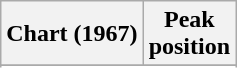<table class="wikitable sortable plainrowheaders" style="text-align:center">
<tr>
<th scope="col">Chart (1967)</th>
<th scope="col">Peak<br>position</th>
</tr>
<tr>
</tr>
<tr>
</tr>
</table>
